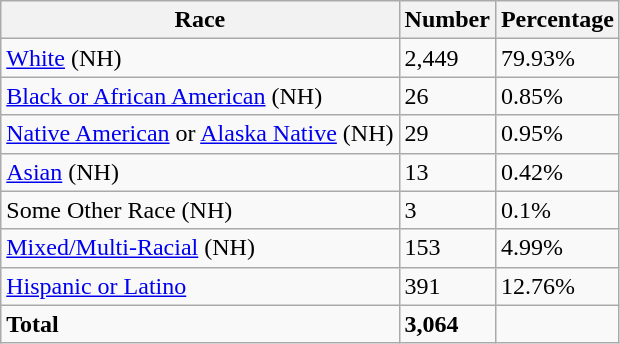<table class="wikitable">
<tr>
<th>Race</th>
<th>Number</th>
<th>Percentage</th>
</tr>
<tr>
<td><a href='#'>White</a> (NH)</td>
<td>2,449</td>
<td>79.93%</td>
</tr>
<tr>
<td><a href='#'>Black or African American</a> (NH)</td>
<td>26</td>
<td>0.85%</td>
</tr>
<tr>
<td><a href='#'>Native American</a> or <a href='#'>Alaska Native</a> (NH)</td>
<td>29</td>
<td>0.95%</td>
</tr>
<tr>
<td><a href='#'>Asian</a> (NH)</td>
<td>13</td>
<td>0.42%</td>
</tr>
<tr>
<td>Some Other Race (NH)</td>
<td>3</td>
<td>0.1%</td>
</tr>
<tr>
<td><a href='#'>Mixed/Multi-Racial</a> (NH)</td>
<td>153</td>
<td>4.99%</td>
</tr>
<tr>
<td><a href='#'>Hispanic or Latino</a></td>
<td>391</td>
<td>12.76%</td>
</tr>
<tr>
<td><strong>Total</strong></td>
<td><strong>3,064</strong></td>
<td></td>
</tr>
</table>
